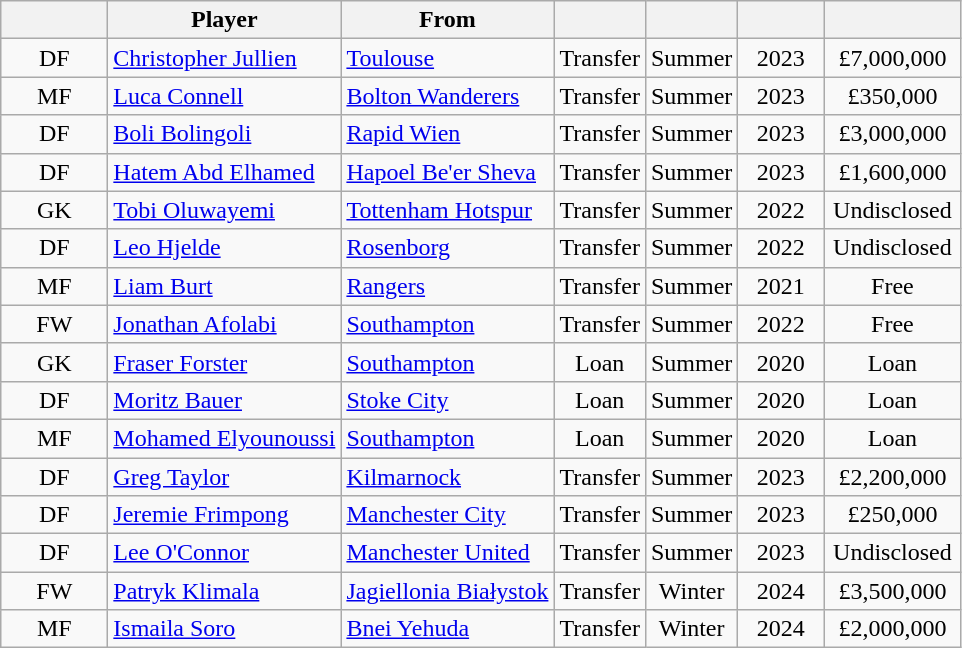<table class="wikitable sortable" style="text-align:center;">
<tr>
<th style="width:64px;"></th>
<th>Player</th>
<th>From</th>
<th></th>
<th></th>
<th style="width:50px;"></th>
<th style="width:84px;"></th>
</tr>
<tr>
<td>DF</td>
<td align="left"> <a href='#'>Christopher Jullien</a></td>
<td style="text-align:left"> <a href='#'>Toulouse</a></td>
<td>Transfer</td>
<td>Summer</td>
<td>2023</td>
<td>£7,000,000</td>
</tr>
<tr>
<td>MF</td>
<td align="left"> <a href='#'>Luca Connell</a></td>
<td style="text-align:left"> <a href='#'>Bolton Wanderers</a></td>
<td>Transfer</td>
<td>Summer</td>
<td>2023</td>
<td>£350,000</td>
</tr>
<tr>
<td>DF</td>
<td align="left"> <a href='#'>Boli Bolingoli</a></td>
<td style="text-align:left"> <a href='#'>Rapid Wien</a></td>
<td>Transfer</td>
<td>Summer</td>
<td>2023</td>
<td>£3,000,000</td>
</tr>
<tr>
<td>DF</td>
<td align="left"> <a href='#'>Hatem Abd Elhamed</a></td>
<td style="text-align:left"> <a href='#'>Hapoel Be'er Sheva</a></td>
<td>Transfer</td>
<td>Summer</td>
<td>2023</td>
<td>£1,600,000</td>
</tr>
<tr>
<td>GK</td>
<td align="left"> <a href='#'>Tobi Oluwayemi</a></td>
<td style="text-align:left"> <a href='#'>Tottenham Hotspur</a></td>
<td>Transfer</td>
<td>Summer</td>
<td>2022</td>
<td>Undisclosed</td>
</tr>
<tr>
<td>DF</td>
<td align="left"> <a href='#'>Leo Hjelde</a></td>
<td style="text-align:left"> <a href='#'>Rosenborg</a></td>
<td>Transfer</td>
<td>Summer</td>
<td>2022</td>
<td>Undisclosed</td>
</tr>
<tr>
<td>MF</td>
<td align="left"> <a href='#'>Liam Burt</a></td>
<td style="text-align:left"> <a href='#'>Rangers</a></td>
<td>Transfer</td>
<td>Summer</td>
<td>2021</td>
<td>Free</td>
</tr>
<tr>
<td>FW</td>
<td align="left"> <a href='#'>Jonathan Afolabi</a></td>
<td style="text-align:left"> <a href='#'>Southampton</a></td>
<td>Transfer</td>
<td>Summer</td>
<td>2022</td>
<td>Free</td>
</tr>
<tr>
<td>GK</td>
<td align="left"> <a href='#'>Fraser Forster</a></td>
<td style="text-align:left"> <a href='#'>Southampton</a></td>
<td>Loan</td>
<td>Summer</td>
<td>2020</td>
<td>Loan</td>
</tr>
<tr>
<td>DF</td>
<td align="left"> <a href='#'>Moritz Bauer</a></td>
<td style="text-align:left"> <a href='#'>Stoke City</a></td>
<td>Loan</td>
<td>Summer</td>
<td>2020</td>
<td>Loan</td>
</tr>
<tr>
<td>MF</td>
<td align="left"> <a href='#'>Mohamed Elyounoussi</a></td>
<td style="text-align:left"> <a href='#'>Southampton</a></td>
<td>Loan</td>
<td>Summer</td>
<td>2020</td>
<td>Loan</td>
</tr>
<tr>
<td>DF</td>
<td align="left"> <a href='#'>Greg Taylor</a></td>
<td style="text-align:left"> <a href='#'>Kilmarnock</a></td>
<td>Transfer</td>
<td>Summer</td>
<td>2023</td>
<td>£2,200,000</td>
</tr>
<tr>
<td>DF</td>
<td align="left"> <a href='#'>Jeremie Frimpong</a></td>
<td style="text-align:left"> <a href='#'>Manchester City</a></td>
<td>Transfer</td>
<td>Summer</td>
<td>2023</td>
<td>£250,000</td>
</tr>
<tr>
<td>DF</td>
<td align="left"> <a href='#'>Lee O'Connor</a></td>
<td style="text-align:left"> <a href='#'>Manchester United</a></td>
<td>Transfer</td>
<td>Summer</td>
<td>2023</td>
<td>Undisclosed</td>
</tr>
<tr>
<td>FW</td>
<td align="left"> <a href='#'>Patryk Klimala</a></td>
<td style="text-align:left"> <a href='#'>Jagiellonia Białystok</a></td>
<td>Transfer</td>
<td>Winter</td>
<td>2024</td>
<td>£3,500,000</td>
</tr>
<tr>
<td>MF</td>
<td align="left"> <a href='#'>Ismaila Soro</a></td>
<td style="text-align:left"> <a href='#'>Bnei Yehuda</a></td>
<td>Transfer</td>
<td>Winter</td>
<td>2024</td>
<td>£2,000,000</td>
</tr>
</table>
